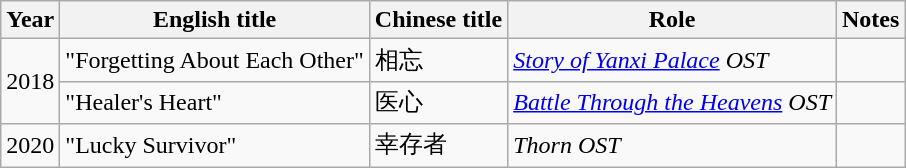<table class="wikitable">
<tr>
<th>Year</th>
<th>English title</th>
<th>Chinese title</th>
<th>Role</th>
<th>Notes</th>
</tr>
<tr>
<td rowspan=2>2018</td>
<td>"Forgetting About Each Other"</td>
<td>相忘</td>
<td><em><a href='#'>Story of Yanxi Palace</a> OST</em></td>
<td></td>
</tr>
<tr>
<td>"Healer's Heart"</td>
<td>医心</td>
<td><em><a href='#'>Battle Through the Heavens</a> OST</em></td>
<td></td>
</tr>
<tr>
<td>2020</td>
<td>"Lucky Survivor"</td>
<td>幸存者</td>
<td><em>Thorn OST</em></td>
<td></td>
</tr>
</table>
